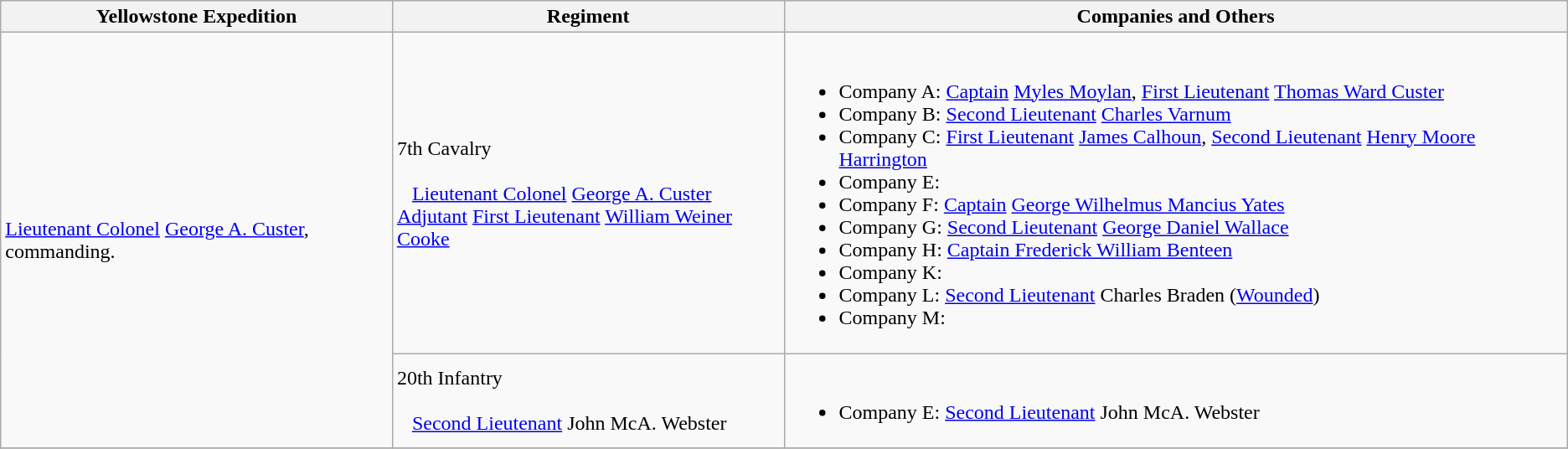<table class="wikitable">
<tr>
<th width=25%>Yellowstone Expedition</th>
<th width=25%>Regiment</th>
<th>Companies and Others</th>
</tr>
<tr>
<td rowspan=2><br><a href='#'>Lieutenant Colonel</a> <a href='#'>George A. Custer</a>, commanding.<br>    </td>
<td>7th Cavalry<br><br>  
<a href='#'>Lieutenant Colonel</a> <a href='#'>George A. Custer</a><br><a href='#'>Adjutant</a>  <a href='#'>First Lieutenant</a> <a href='#'>William Weiner Cooke</a></td>
<td><br><ul><li>Company A: <a href='#'>Captain</a> <a href='#'>Myles Moylan</a>, <a href='#'>First Lieutenant</a> <a href='#'>Thomas Ward Custer</a></li><li>Company B: <a href='#'>Second Lieutenant</a> <a href='#'>Charles Varnum</a></li><li>Company C: <a href='#'>First Lieutenant</a> <a href='#'>James Calhoun</a>, <a href='#'>Second Lieutenant</a> <a href='#'>Henry Moore Harrington</a></li><li>Company E:</li><li>Company F: <a href='#'>Captain</a> <a href='#'>George Wilhelmus Mancius Yates</a></li><li>Company G: <a href='#'>Second Lieutenant</a> <a href='#'>George Daniel Wallace</a></li><li>Company H: <a href='#'>Captain Frederick William Benteen</a></li><li>Company K:</li><li>Company L: <a href='#'>Second Lieutenant</a> Charles Braden (<a href='#'>Wounded</a>)</li><li>Company M:</li></ul></td>
</tr>
<tr>
<td>20th Infantry<br><br>  
<a href='#'>Second Lieutenant</a> John McA. Webster</td>
<td><br><ul><li>Company E: <a href='#'>Second Lieutenant</a> John McA. Webster</li></ul></td>
</tr>
<tr>
</tr>
</table>
